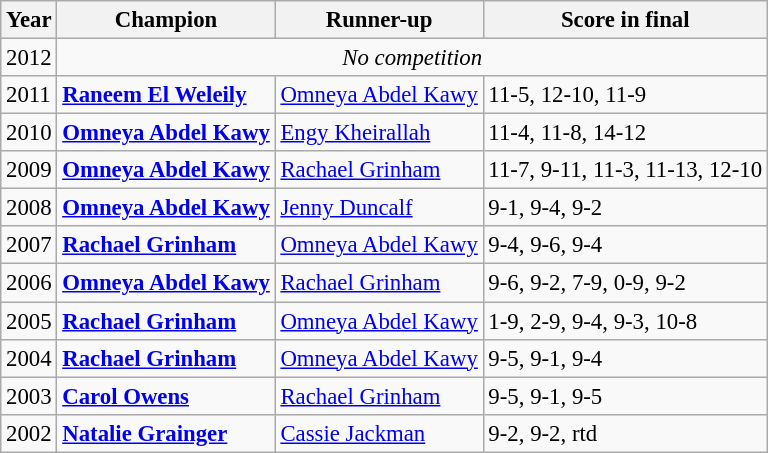<table class="wikitable" style="font-size: 95%;">
<tr>
<th>Year</th>
<th>Champion</th>
<th>Runner-up</th>
<th>Score in final</th>
</tr>
<tr>
<td>2012</td>
<td rowspan=1 colspan=3 align="center"><em>No competition</em></td>
</tr>
<tr>
<td>2011</td>
<td> <strong><a href='#'>Raneem El Weleily</a></strong></td>
<td> <a href='#'>Omneya Abdel Kawy</a></td>
<td>11-5, 12-10, 11-9</td>
</tr>
<tr>
<td>2010</td>
<td> <strong><a href='#'>Omneya Abdel Kawy</a></strong></td>
<td> <a href='#'>Engy Kheirallah</a></td>
<td>11-4, 11-8, 14-12</td>
</tr>
<tr>
<td>2009</td>
<td> <strong><a href='#'>Omneya Abdel Kawy</a></strong></td>
<td> <a href='#'>Rachael Grinham</a></td>
<td>11-7, 9-11, 11-3, 11-13, 12-10</td>
</tr>
<tr>
<td>2008</td>
<td> <strong><a href='#'>Omneya Abdel Kawy</a></strong></td>
<td> <a href='#'>Jenny Duncalf</a></td>
<td>9-1, 9-4, 9-2</td>
</tr>
<tr>
<td>2007</td>
<td> <strong><a href='#'>Rachael Grinham</a></strong></td>
<td> <a href='#'>Omneya Abdel Kawy</a></td>
<td>9-4, 9-6, 9-4</td>
</tr>
<tr>
<td>2006</td>
<td> <strong><a href='#'>Omneya Abdel Kawy</a></strong></td>
<td> <a href='#'>Rachael Grinham</a></td>
<td>9-6, 9-2, 7-9, 0-9, 9-2</td>
</tr>
<tr>
<td>2005</td>
<td> <strong><a href='#'>Rachael Grinham</a></strong></td>
<td> <a href='#'>Omneya Abdel Kawy</a></td>
<td>1-9, 2-9, 9-4, 9-3, 10-8</td>
</tr>
<tr>
<td>2004</td>
<td> <strong><a href='#'>Rachael Grinham</a></strong></td>
<td> <a href='#'>Omneya Abdel Kawy</a></td>
<td>9-5, 9-1, 9-4</td>
</tr>
<tr>
<td>2003</td>
<td> <strong><a href='#'>Carol Owens</a></strong></td>
<td> <a href='#'>Rachael Grinham</a></td>
<td>9-5, 9-1, 9-5</td>
</tr>
<tr>
<td>2002</td>
<td> <strong><a href='#'>Natalie Grainger</a></strong></td>
<td> <a href='#'>Cassie Jackman</a></td>
<td>9-2, 9-2, rtd</td>
</tr>
</table>
